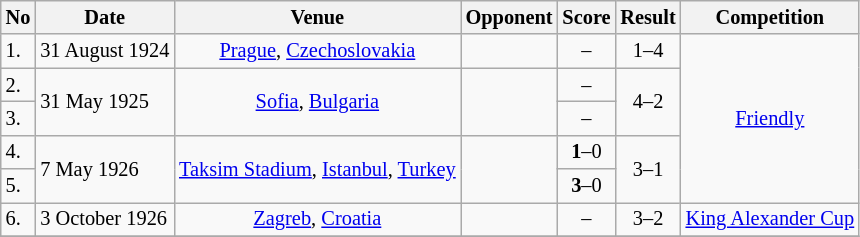<table class="wikitable" style="font-size:85%;">
<tr>
<th>No</th>
<th>Date</th>
<th>Venue</th>
<th>Opponent</th>
<th>Score</th>
<th>Result</th>
<th>Competition</th>
</tr>
<tr>
<td>1.</td>
<td>31 August 1924</td>
<td align=center><a href='#'>Prague</a>, <a href='#'>Czechoslovakia</a></td>
<td></td>
<td align=center>–</td>
<td align=center>1–4</td>
<td align=center rowspan="5"><a href='#'>Friendly</a></td>
</tr>
<tr>
<td>2.</td>
<td rowspan="2">31 May 1925</td>
<td align=center  rowspan="2"><a href='#'>Sofia</a>, <a href='#'>Bulgaria</a></td>
<td rowspan="2"></td>
<td align=center>–</td>
<td align=center rowspan="2">4–2</td>
</tr>
<tr>
<td>3.</td>
<td align=center>–</td>
</tr>
<tr>
<td>4.</td>
<td rowspan="2">7 May 1926</td>
<td align=center  rowspan="2"><a href='#'>Taksim Stadium</a>, <a href='#'>Istanbul</a>, <a href='#'>Turkey</a></td>
<td rowspan="2"></td>
<td align=center><strong>1</strong>–0</td>
<td align=center rowspan="2">3–1</td>
</tr>
<tr>
<td>5.</td>
<td align=center><strong>3</strong>–0</td>
</tr>
<tr>
<td>6.</td>
<td>3 October 1926</td>
<td align=center><a href='#'>Zagreb</a>, <a href='#'>Croatia</a></td>
<td></td>
<td align=center>–</td>
<td align=center>3–2</td>
<td><a href='#'>King Alexander Cup</a></td>
</tr>
<tr>
</tr>
</table>
